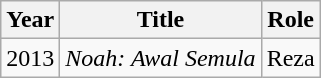<table class="wikitable">
<tr>
<th>Year</th>
<th>Title</th>
<th>Role</th>
</tr>
<tr>
<td>2013</td>
<td><em>Noah: Awal Semula</em></td>
<td>Reza</td>
</tr>
</table>
